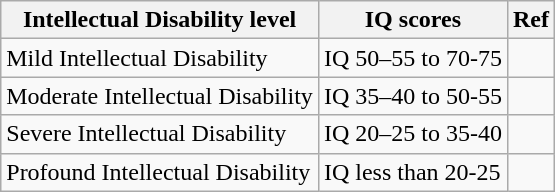<table class="wikitable sortable">
<tr>
<th>Intellectual Disability level</th>
<th>IQ scores</th>
<th>Ref</th>
</tr>
<tr>
<td>Mild Intellectual Disability</td>
<td>IQ 50–55 to 70-75</td>
<td></td>
</tr>
<tr>
<td>Moderate Intellectual Disability</td>
<td>IQ 35–40 to 50-55</td>
<td></td>
</tr>
<tr>
<td>Severe Intellectual Disability</td>
<td>IQ 20–25 to 35-40</td>
<td></td>
</tr>
<tr>
<td>Profound Intellectual Disability</td>
<td>IQ less than 20-25</td>
<td></td>
</tr>
</table>
